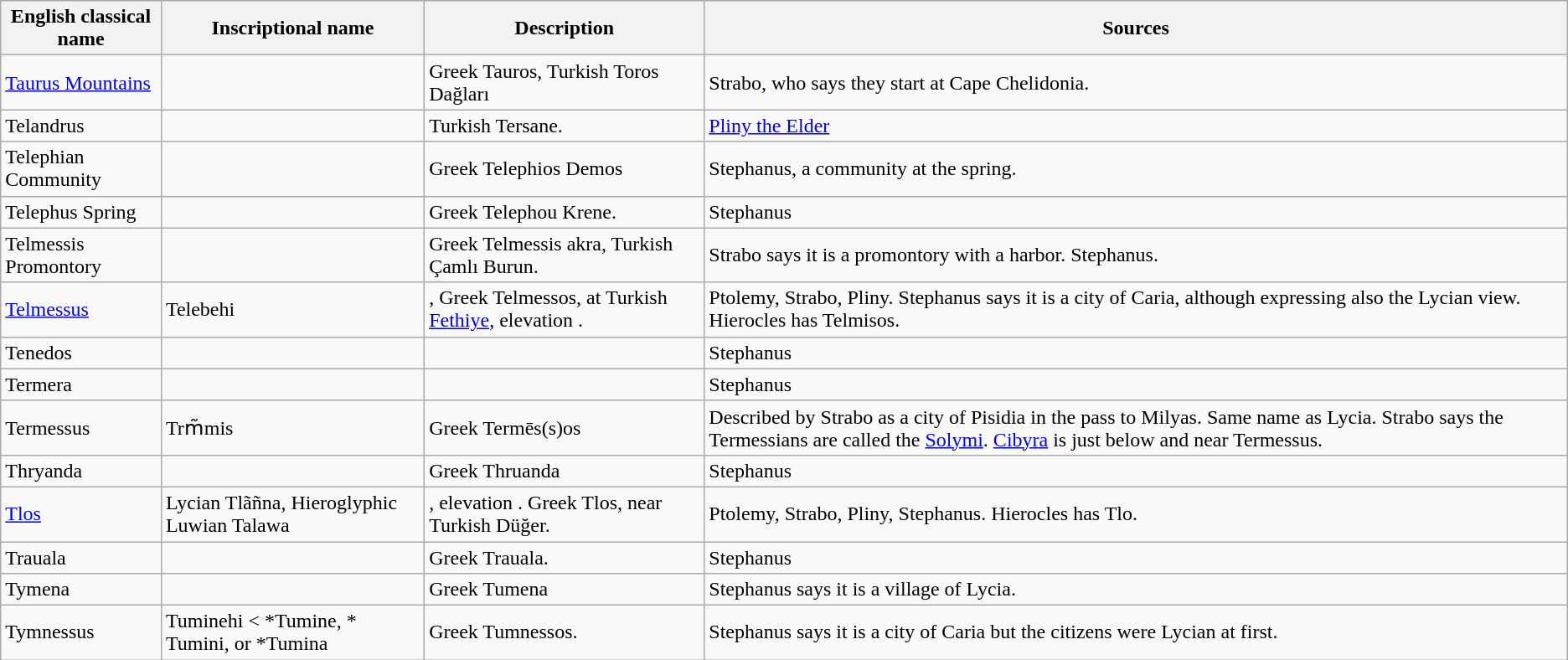<table class="wikitable sortable">
<tr>
<th>English classical name</th>
<th>Inscriptional name</th>
<th>Description</th>
<th>Sources</th>
</tr>
<tr>
<td><a href='#'>Taurus Mountains</a></td>
<td></td>
<td>Greek Tauros, Turkish Toros Dağları</td>
<td>Strabo, who says they start at Cape Chelidonia.</td>
</tr>
<tr>
<td>Telandrus</td>
<td></td>
<td>Turkish Tersane.</td>
<td><a href='#'>Pliny the Elder</a></td>
</tr>
<tr>
<td>Telephian Community</td>
<td></td>
<td>Greek Telephios Demos</td>
<td>Stephanus, a community at the spring.</td>
</tr>
<tr>
<td>Telephus Spring</td>
<td></td>
<td>Greek Telephou Krene.</td>
<td>Stephanus</td>
</tr>
<tr>
<td>Telmessis Promontory</td>
<td></td>
<td>Greek Telmessis akra, Turkish Çamlı Burun.</td>
<td>Strabo says it is a promontory with a harbor. Stephanus.</td>
</tr>
<tr>
<td><a href='#'>Telmessus</a></td>
<td>Telebehi</td>
<td>, Greek Telmessos, at Turkish <a href='#'>Fethiye</a>, elevation .</td>
<td>Ptolemy, Strabo, Pliny. Stephanus says it is a city of Caria, although expressing also the Lycian view. Hierocles has Telmisos.</td>
</tr>
<tr>
<td>Tenedos</td>
<td></td>
<td></td>
<td>Stephanus</td>
</tr>
<tr>
<td>Termera</td>
<td></td>
<td></td>
<td>Stephanus</td>
</tr>
<tr>
<td>Termessus</td>
<td>Trm̃mis</td>
<td>Greek Termēs(s)os</td>
<td>Described by Strabo as a city of Pisidia in the pass to Milyas. Same name as Lycia. Strabo says the Termessians are called the <a href='#'>Solymi</a>. <a href='#'>Cibyra</a> is just below and near Termessus.</td>
</tr>
<tr>
<td>Thryanda</td>
<td></td>
<td>Greek Thruanda</td>
<td>Stephanus</td>
</tr>
<tr>
<td><a href='#'>Tlos</a></td>
<td>Lycian Tlãñna, Hieroglyphic Luwian Talawa</td>
<td>, elevation . Greek Tlos, near Turkish Düğer.</td>
<td>Ptolemy, Strabo, Pliny, Stephanus. Hierocles has Tlo.</td>
</tr>
<tr>
<td>Trauala</td>
<td></td>
<td>Greek Trauala.</td>
<td>Stephanus</td>
</tr>
<tr>
<td>Tymena</td>
<td></td>
<td>Greek Tumena</td>
<td>Stephanus says it is a village of Lycia.</td>
</tr>
<tr>
<td>Tymnessus</td>
<td>Tuminehi < *Tumine, * Tumini, or *Tumina</td>
<td>Greek Tumnessos.</td>
<td>Stephanus says it is a city of Caria but the citizens were Lycian at first.</td>
</tr>
</table>
